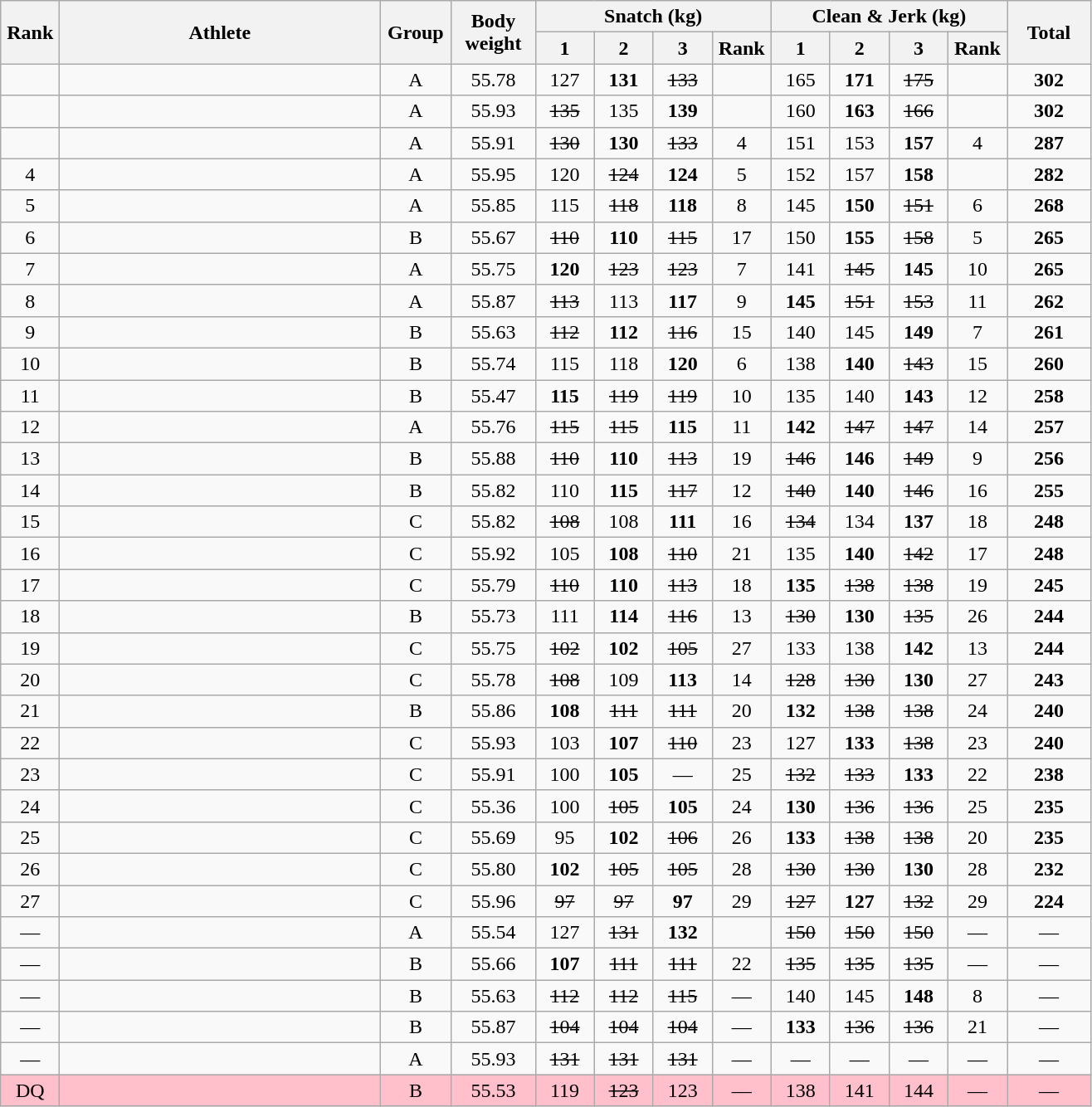<table class = "wikitable" style="text-align:center;">
<tr>
<th rowspan=2 width=40>Rank</th>
<th rowspan=2 width=250>Athlete</th>
<th rowspan=2 width=50>Group</th>
<th rowspan=2 width=60>Body weight</th>
<th colspan=4>Snatch (kg)</th>
<th colspan=4>Clean & Jerk (kg)</th>
<th rowspan=2 width=60>Total</th>
</tr>
<tr>
<th width=40>1</th>
<th width=40>2</th>
<th width=40>3</th>
<th width=40>Rank</th>
<th width=40>1</th>
<th width=40>2</th>
<th width=40>3</th>
<th width=40>Rank</th>
</tr>
<tr>
<td></td>
<td align=left></td>
<td>A</td>
<td>55.78</td>
<td>127</td>
<td><strong>131</strong></td>
<td><s>133</s></td>
<td></td>
<td>165</td>
<td><strong>171</strong></td>
<td><s>175</s></td>
<td></td>
<td><strong>302</strong></td>
</tr>
<tr>
<td></td>
<td align=left></td>
<td>A</td>
<td>55.93</td>
<td><s>135</s></td>
<td>135</td>
<td><strong>139</strong></td>
<td></td>
<td>160</td>
<td><strong>163</strong></td>
<td><s>166</s></td>
<td></td>
<td><strong>302</strong></td>
</tr>
<tr>
<td></td>
<td align=left></td>
<td>A</td>
<td>55.91</td>
<td><s>130</s></td>
<td><strong>130</strong></td>
<td><s>133</s></td>
<td>4</td>
<td>151</td>
<td>153</td>
<td><strong>157</strong></td>
<td>4</td>
<td><strong>287</strong></td>
</tr>
<tr>
<td>4</td>
<td align=left></td>
<td>A</td>
<td>55.95</td>
<td>120</td>
<td><s>124</s></td>
<td><strong>124</strong></td>
<td>5</td>
<td>152</td>
<td>157</td>
<td><strong>158</strong></td>
<td></td>
<td><strong>282</strong></td>
</tr>
<tr>
<td>5</td>
<td align=left></td>
<td>A</td>
<td>55.85</td>
<td>115</td>
<td><s>118</s></td>
<td><strong>118</strong></td>
<td>8</td>
<td>145</td>
<td><strong>150</strong></td>
<td><s>151</s></td>
<td>6</td>
<td><strong>268</strong></td>
</tr>
<tr>
<td>6</td>
<td align=left></td>
<td>B</td>
<td>55.67</td>
<td><s>110</s></td>
<td><strong>110</strong></td>
<td><s>115</s></td>
<td>17</td>
<td>150</td>
<td><strong>155</strong></td>
<td><s>158</s></td>
<td>5</td>
<td><strong>265</strong></td>
</tr>
<tr>
<td>7</td>
<td align=left></td>
<td>A</td>
<td>55.75</td>
<td><strong>120</strong></td>
<td><s>123</s></td>
<td><s>123</s></td>
<td>7</td>
<td>141</td>
<td><s>145</s></td>
<td><strong>145</strong></td>
<td>10</td>
<td><strong>265</strong></td>
</tr>
<tr>
<td>8</td>
<td align=left></td>
<td>A</td>
<td>55.87</td>
<td><s>113</s></td>
<td>113</td>
<td><strong>117</strong></td>
<td>9</td>
<td><strong>145</strong></td>
<td><s>151</s></td>
<td><s>153</s></td>
<td>11</td>
<td><strong>262</strong></td>
</tr>
<tr>
<td>9</td>
<td align=left></td>
<td>B</td>
<td>55.63</td>
<td><s>112</s></td>
<td><strong>112</strong></td>
<td><s>116</s></td>
<td>15</td>
<td>140</td>
<td>145</td>
<td><strong>149</strong></td>
<td>7</td>
<td><strong>261</strong></td>
</tr>
<tr>
<td>10</td>
<td align=left></td>
<td>B</td>
<td>55.74</td>
<td>115</td>
<td>118</td>
<td><strong>120</strong></td>
<td>6</td>
<td>138</td>
<td><strong>140</strong></td>
<td><s>143</s></td>
<td>15</td>
<td><strong>260</strong></td>
</tr>
<tr>
<td>11</td>
<td align=left></td>
<td>B</td>
<td>55.47</td>
<td><strong>115</strong></td>
<td><s>119</s></td>
<td><s>119</s></td>
<td>10</td>
<td>135</td>
<td>140</td>
<td><strong>143</strong></td>
<td>12</td>
<td><strong>258</strong></td>
</tr>
<tr>
<td>12</td>
<td align=left></td>
<td>A</td>
<td>55.76</td>
<td><s>115</s></td>
<td><s>115</s></td>
<td><strong>115</strong></td>
<td>11</td>
<td><strong>142</strong></td>
<td><s>147</s></td>
<td><s>147</s></td>
<td>14</td>
<td><strong>257</strong></td>
</tr>
<tr>
<td>13</td>
<td align=left></td>
<td>B</td>
<td>55.88</td>
<td><s>110</s></td>
<td><strong>110</strong></td>
<td><s>113</s></td>
<td>19</td>
<td><s>146</s></td>
<td><strong>146</strong></td>
<td><s>149</s></td>
<td>9</td>
<td><strong>256</strong></td>
</tr>
<tr>
<td>14</td>
<td align=left></td>
<td>B</td>
<td>55.82</td>
<td>110</td>
<td><strong>115</strong></td>
<td><s>117</s></td>
<td>12</td>
<td><s>140</s></td>
<td><strong>140</strong></td>
<td><s>146</s></td>
<td>16</td>
<td><strong>255</strong></td>
</tr>
<tr>
<td>15</td>
<td align=left></td>
<td>C</td>
<td>55.82</td>
<td><s>108</s></td>
<td>108</td>
<td><strong>111</strong></td>
<td>16</td>
<td><s>134</s></td>
<td>134</td>
<td><strong>137</strong></td>
<td>18</td>
<td><strong>248</strong></td>
</tr>
<tr>
<td>16</td>
<td align=left></td>
<td>C</td>
<td>55.92</td>
<td>105</td>
<td><strong>108</strong></td>
<td><s>110</s></td>
<td>21</td>
<td>135</td>
<td><strong>140</strong></td>
<td><s>142</s></td>
<td>17</td>
<td><strong>248</strong></td>
</tr>
<tr>
<td>17</td>
<td align=left></td>
<td>C</td>
<td>55.79</td>
<td><s>110</s></td>
<td><strong>110</strong></td>
<td><s>113</s></td>
<td>18</td>
<td><strong>135</strong></td>
<td><s>138</s></td>
<td><s>138</s></td>
<td>19</td>
<td><strong>245</strong></td>
</tr>
<tr>
<td>18</td>
<td align=left></td>
<td>B</td>
<td>55.73</td>
<td>111</td>
<td><strong>114</strong></td>
<td><s>116</s></td>
<td>13</td>
<td><s>130</s></td>
<td><strong>130</strong></td>
<td><s>135</s></td>
<td>26</td>
<td><strong>244</strong></td>
</tr>
<tr>
<td>19</td>
<td align=left></td>
<td>C</td>
<td>55.75</td>
<td><s>102</s></td>
<td><strong>102</strong></td>
<td><s>105</s></td>
<td>27</td>
<td>133</td>
<td>138</td>
<td><strong>142</strong></td>
<td>13</td>
<td><strong>244</strong></td>
</tr>
<tr>
<td>20</td>
<td align=left></td>
<td>C</td>
<td>55.78</td>
<td><s>108</s></td>
<td>109</td>
<td><strong>113</strong></td>
<td>14</td>
<td><s>128</s></td>
<td><s>130</s></td>
<td><strong>130</strong></td>
<td>27</td>
<td><strong>243</strong></td>
</tr>
<tr>
<td>21</td>
<td align=left></td>
<td>B</td>
<td>55.86</td>
<td><strong>108</strong></td>
<td><s>111</s></td>
<td><s>111</s></td>
<td>20</td>
<td><strong>132</strong></td>
<td><s>138</s></td>
<td><s>138</s></td>
<td>24</td>
<td><strong>240</strong></td>
</tr>
<tr>
<td>22</td>
<td align=left></td>
<td>C</td>
<td>55.93</td>
<td>103</td>
<td><strong>107</strong></td>
<td><s>110</s></td>
<td>23</td>
<td>127</td>
<td><strong>133</strong></td>
<td><s>138</s></td>
<td>23</td>
<td><strong>240</strong></td>
</tr>
<tr>
<td>23</td>
<td align=left></td>
<td>C</td>
<td>55.91</td>
<td>100</td>
<td><strong>105</strong></td>
<td>—</td>
<td>25</td>
<td><s>132</s></td>
<td><s>133</s></td>
<td><strong>133</strong></td>
<td>22</td>
<td><strong>238</strong></td>
</tr>
<tr>
<td>24</td>
<td align=left></td>
<td>C</td>
<td>55.36</td>
<td>100</td>
<td><s>105</s></td>
<td><strong>105</strong></td>
<td>24</td>
<td><strong>130</strong></td>
<td><s>136</s></td>
<td><s>136</s></td>
<td>25</td>
<td><strong>235</strong></td>
</tr>
<tr>
<td>25</td>
<td align=left></td>
<td>C</td>
<td>55.69</td>
<td>95</td>
<td><strong>102</strong></td>
<td><s>106</s></td>
<td>26</td>
<td><strong>133</strong></td>
<td><s>138</s></td>
<td><s>138</s></td>
<td>20</td>
<td><strong>235</strong></td>
</tr>
<tr>
<td>26</td>
<td align=left></td>
<td>C</td>
<td>55.80</td>
<td><strong>102</strong></td>
<td><s>105</s></td>
<td><s>105</s></td>
<td>28</td>
<td><s>130</s></td>
<td><s>130</s></td>
<td><strong>130</strong></td>
<td>28</td>
<td><strong>232</strong></td>
</tr>
<tr>
<td>27</td>
<td align=left></td>
<td>C</td>
<td>55.96</td>
<td><s>97</s></td>
<td><s>97</s></td>
<td><strong>97</strong></td>
<td>29</td>
<td><s>127</s></td>
<td><strong>127</strong></td>
<td><s>132</s></td>
<td>29</td>
<td><strong>224</strong></td>
</tr>
<tr>
<td>—</td>
<td align=left></td>
<td>A</td>
<td>55.54</td>
<td>127</td>
<td><s>131</s></td>
<td><strong>132</strong></td>
<td></td>
<td><s>150</s></td>
<td><s>150</s></td>
<td><s>150</s></td>
<td>—</td>
<td>—</td>
</tr>
<tr>
<td>—</td>
<td align=left></td>
<td>B</td>
<td>55.66</td>
<td><strong>107</strong></td>
<td><s>111</s></td>
<td><s>111</s></td>
<td>22</td>
<td><s>135</s></td>
<td><s>135</s></td>
<td><s>135</s></td>
<td>—</td>
<td>—</td>
</tr>
<tr>
<td>—</td>
<td align=left></td>
<td>B</td>
<td>55.63</td>
<td><s>112</s></td>
<td><s>112</s></td>
<td><s>115</s></td>
<td>—</td>
<td>140</td>
<td>145</td>
<td><strong>148</strong></td>
<td>8</td>
<td>—</td>
</tr>
<tr>
<td>—</td>
<td align=left></td>
<td>B</td>
<td>55.87</td>
<td><s>104</s></td>
<td><s>104</s></td>
<td><s>104</s></td>
<td>—</td>
<td><strong>133</strong></td>
<td><s>136</s></td>
<td><s>136</s></td>
<td>21</td>
<td>—</td>
</tr>
<tr>
<td>—</td>
<td align=left></td>
<td>A</td>
<td>55.93</td>
<td><s>131</s></td>
<td><s>131</s></td>
<td><s>131</s></td>
<td>—</td>
<td>—</td>
<td>—</td>
<td>—</td>
<td>—</td>
<td>—</td>
</tr>
<tr bgcolor=pink>
<td>DQ</td>
<td align=left></td>
<td>B</td>
<td>55.53</td>
<td>119</td>
<td><s>123</s></td>
<td>123</td>
<td>—</td>
<td>138</td>
<td>141</td>
<td>144</td>
<td>—</td>
<td>—</td>
</tr>
</table>
